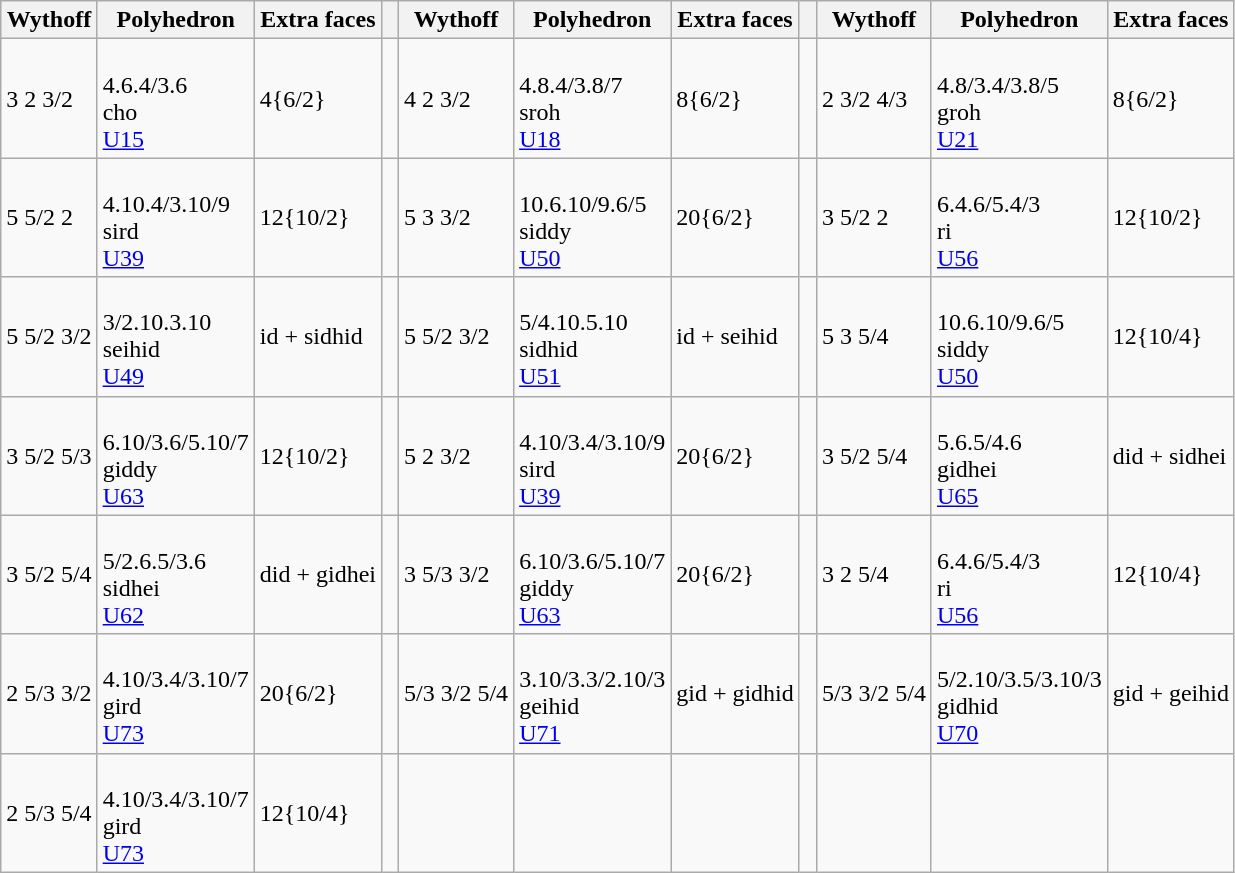<table class="wikitable">
<tr>
<th>Wythoff</th>
<th>Polyhedron</th>
<th>Extra faces</th>
<th> </th>
<th>Wythoff</th>
<th>Polyhedron</th>
<th>Extra faces</th>
<th> </th>
<th>Wythoff</th>
<th>Polyhedron</th>
<th>Extra faces</th>
</tr>
<tr>
<td>3 2 3/2 </td>
<td><br>4.6.4/3.6<br>cho<br><a href='#'>U15</a></td>
<td>4{6/2}</td>
<td> </td>
<td>4 2 3/2 </td>
<td><br>4.8.4/3.8/7<br>sroh<br><a href='#'>U18</a></td>
<td>8{6/2}</td>
<td> </td>
<td>2 3/2 4/3 </td>
<td><br>4.8/3.4/3.8/5<br>groh<br><a href='#'>U21</a></td>
<td>8{6/2}</td>
</tr>
<tr>
<td>5 5/2 2 </td>
<td><br>4.10.4/3.10/9<br>sird<br><a href='#'>U39</a></td>
<td>12{10/2}</td>
<td> </td>
<td>5 3 3/2 </td>
<td><br>10.6.10/9.6/5<br>siddy<br><a href='#'>U50</a></td>
<td>20{6/2}</td>
<td> </td>
<td>3 5/2 2 </td>
<td><br>6.4.6/5.4/3<br>ri<br><a href='#'>U56</a></td>
<td>12{10/2}</td>
</tr>
<tr>
<td>5 5/2 3/2 </td>
<td><br>3/2.10.3.10<br>seihid<br><a href='#'>U49</a></td>
<td>id + sidhid</td>
<td> </td>
<td>5 5/2 3/2 </td>
<td><br>5/4.10.5.10<br>sidhid<br><a href='#'>U51</a></td>
<td>id + seihid</td>
<td> </td>
<td>5 3 5/4 </td>
<td><br>10.6.10/9.6/5<br>siddy<br><a href='#'>U50</a></td>
<td>12{10/4}</td>
</tr>
<tr>
<td>3 5/2 5/3 </td>
<td><br>6.10/3.6/5.10/7<br>giddy<br><a href='#'>U63</a></td>
<td>12{10/2}</td>
<td> </td>
<td>5 2 3/2 </td>
<td><br>4.10/3.4/3.10/9<br>sird<br><a href='#'>U39</a></td>
<td>20{6/2}</td>
<td> </td>
<td>3 5/2 5/4 </td>
<td><br>5.6.5/4.6<br>gidhei<br><a href='#'>U65</a></td>
<td>did + sidhei</td>
</tr>
<tr>
<td>3 5/2 5/4 </td>
<td><br>5/2.6.5/3.6<br>sidhei<br><a href='#'>U62</a></td>
<td>did + gidhei</td>
<td> </td>
<td>3 5/3 3/2 </td>
<td><br>6.10/3.6/5.10/7<br>giddy<br><a href='#'>U63</a></td>
<td>20{6/2}</td>
<td> </td>
<td>3 2 5/4 </td>
<td><br>6.4.6/5.4/3<br>ri<br><a href='#'>U56</a></td>
<td>12{10/4}</td>
</tr>
<tr>
<td>2 5/3 3/2 </td>
<td><br>4.10/3.4/3.10/7<br>gird<br><a href='#'>U73</a></td>
<td>20{6/2}</td>
<td> </td>
<td>5/3 3/2 5/4 </td>
<td><br>3.10/3.3/2.10/3<br>geihid<br><a href='#'>U71</a></td>
<td>gid + gidhid</td>
<td> </td>
<td>5/3 3/2 5/4 </td>
<td><br>5/2.10/3.5/3.10/3<br>gidhid<br><a href='#'>U70</a></td>
<td>gid + geihid</td>
</tr>
<tr>
<td>2 5/3 5/4 </td>
<td><br>4.10/3.4/3.10/7<br>gird<br><a href='#'>U73</a></td>
<td>12{10/4}</td>
<td> </td>
<td> </td>
<td> </td>
<td> </td>
<td> </td>
<td> </td>
<td> </td>
<td> </td>
</tr>
</table>
